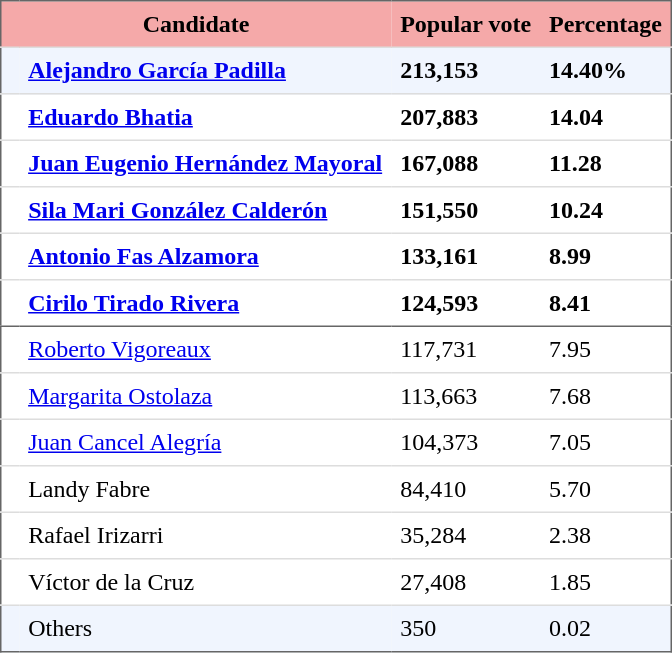<table style="border: 1px solid #666666; border-collapse: collapse" align="center" cellpadding="6">
<tr style="background-color: #F5A9A9">
<th colspan="2">Candidate</th>
<th>Popular vote</th>
<th>Percentage</th>
</tr>
<tr style="background-color: #F0F5FE">
<td style="border-top: 1px solid #DDDDDD"></td>
<td style="border-top: 1px solid #DDDDDD"><strong><a href='#'>Alejandro García Padilla</a></strong></td>
<td style="border-top: 1px solid #DDDDDD"><strong>213,153</strong></td>
<td style="border-top: 1px solid #DDDDDD"><strong>14.40%</strong></td>
</tr>
<tr>
<td style="border-top: 1px solid #DDDDDD"></td>
<td style="border-top: 1px solid #DDDDDD"><strong><a href='#'>Eduardo Bhatia</a></strong></td>
<td style="border-top: 1px solid #DDDDDD"><strong>207,883</strong></td>
<td style="border-top: 1px solid #DDDDDD"><strong>14.04</strong></td>
</tr>
<tr>
<td style="border-top: 1px solid #DDDDDD"></td>
<td style="border-top: 1px solid #DDDDDD"><strong><a href='#'>Juan Eugenio Hernández Mayoral</a></strong></td>
<td style="border-top: 1px solid #DDDDDD"><strong>167,088</strong></td>
<td style="border-top: 1px solid #DDDDDD"><strong>11.28</strong></td>
</tr>
<tr>
<td style="border-top: 1px solid #DDDDDD"></td>
<td style="border-top: 1px solid #DDDDDD"><strong><a href='#'>Sila Mari González Calderón</a></strong></td>
<td style="border-top: 1px solid #DDDDDD"><strong>151,550</strong></td>
<td style="border-top: 1px solid #DDDDDD"><strong>10.24</strong></td>
</tr>
<tr>
<td style="border-top: 1px solid #DDDDDD"></td>
<td style="border-top: 1px solid #DDDDDD"><strong><a href='#'>Antonio Fas Alzamora</a></strong></td>
<td style="border-top: 1px solid #DDDDDD"><strong>133,161</strong></td>
<td style="border-top: 1px solid #DDDDDD"><strong>8.99</strong></td>
</tr>
<tr>
<td style="border-top: 1px solid #DDDDDD"></td>
<td style="border-top: 1px solid #DDDDDD"><strong><a href='#'>Cirilo Tirado Rivera</a></strong></td>
<td style="border-top: 1px solid #DDDDDD"><strong>124,593</strong></td>
<td style="border-top: 1px solid #DDDDDD"><strong>8.41</strong></td>
</tr>
<tr>
<td style="border-top: 1px solid #666666"></td>
<td style="border-top: 1px solid #666666"><a href='#'>Roberto Vigoreaux</a></td>
<td style="border-top: 1px solid #666666">117,731</td>
<td style="border-top: 1px solid #666666">7.95</td>
</tr>
<tr>
<td style="border-top: 1px solid #DDDDDD"></td>
<td style="border-top: 1px solid #DDDDDD"><a href='#'>Margarita Ostolaza</a></td>
<td style="border-top: 1px solid #DDDDDD">113,663</td>
<td style="border-top: 1px solid #DDDDDD">7.68</td>
</tr>
<tr>
<td style="border-top: 1px solid #DDDDDD"></td>
<td style="border-top: 1px solid #DDDDDD"><a href='#'>Juan Cancel Alegría</a></td>
<td style="border-top: 1px solid #DDDDDD">104,373</td>
<td style="border-top: 1px solid #DDDDDD">7.05</td>
</tr>
<tr>
<td style="border-top: 1px solid #DDDDDD"></td>
<td style="border-top: 1px solid #DDDDDD">Landy Fabre</td>
<td style="border-top: 1px solid #DDDDDD">84,410</td>
<td style="border-top: 1px solid #DDDDDD">5.70</td>
</tr>
<tr>
<td style="border-top: 1px solid #DDDDDD"></td>
<td style="border-top: 1px solid #DDDDDD">Rafael Irizarri</td>
<td style="border-top: 1px solid #DDDDDD">35,284</td>
<td style="border-top: 1px solid #DDDDDD">2.38</td>
</tr>
<tr>
<td style="border-top: 1px solid #DDDDDD"></td>
<td style="border-top: 1px solid #DDDDDD">Víctor de la Cruz</td>
<td style="border-top: 1px solid #DDDDDD">27,408</td>
<td style="border-top: 1px solid #DDDDDD">1.85</td>
</tr>
<tr style="background-color: #F0F5FE">
<td style="border-top: 1px solid #DDDDDD"></td>
<td style="border-top: 1px solid #DDDDDD">Others</td>
<td style="border-top: 1px solid #DDDDDD">350</td>
<td style="border-top: 1px solid #DDDDDD">0.02</td>
</tr>
</table>
